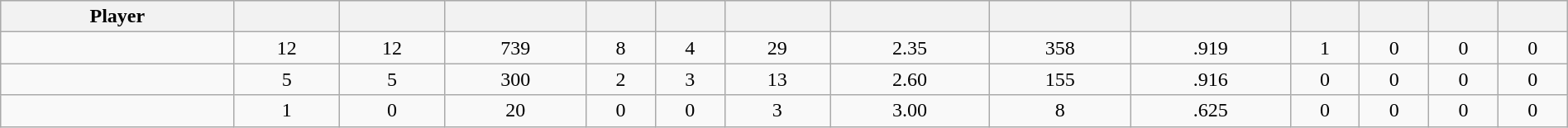<table class="wikitable sortable" style="width:100%; text-align:center;">
<tr style="text-align:center; background:#ddd;">
<th>Player</th>
<th></th>
<th></th>
<th></th>
<th></th>
<th></th>
<th></th>
<th></th>
<th></th>
<th></th>
<th></th>
<th></th>
<th></th>
<th></th>
</tr>
<tr>
<td></td>
<td>12</td>
<td>12</td>
<td>739</td>
<td>8</td>
<td>4</td>
<td>29</td>
<td>2.35</td>
<td>358</td>
<td>.919</td>
<td>1</td>
<td>0</td>
<td>0</td>
<td>0</td>
</tr>
<tr>
<td></td>
<td>5</td>
<td>5</td>
<td>300</td>
<td>2</td>
<td>3</td>
<td>13</td>
<td>2.60</td>
<td>155</td>
<td>.916</td>
<td>0</td>
<td>0</td>
<td>0</td>
<td>0</td>
</tr>
<tr>
<td></td>
<td>1</td>
<td>0</td>
<td>20</td>
<td>0</td>
<td>0</td>
<td>3</td>
<td>3.00</td>
<td>8</td>
<td>.625</td>
<td>0</td>
<td>0</td>
<td>0</td>
<td>0</td>
</tr>
</table>
